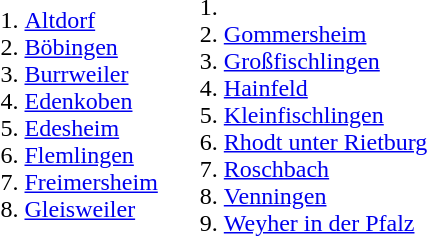<table>
<tr>
<td><br><ol><li><a href='#'>Altdorf</a></li><li><a href='#'>Böbingen</a></li><li><a href='#'>Burrweiler</a></li><li><a href='#'>Edenkoben</a></li><li><a href='#'>Edesheim</a></li><li><a href='#'>Flemlingen</a></li><li><a href='#'>Freimersheim</a></li><li><a href='#'>Gleisweiler</a></li></ol></td>
<td valign=top><br><ol><li><li><a href='#'>Gommersheim</a></li><li><a href='#'>Großfischlingen</a></li><li><a href='#'>Hainfeld</a></li><li><a href='#'>Kleinfischlingen</a></li><li><a href='#'>Rhodt unter Rietburg</a></li><li><a href='#'>Roschbach</a></li><li><a href='#'>Venningen</a></li><li><a href='#'>Weyher in der Pfalz</a></li></ol></td>
</tr>
</table>
